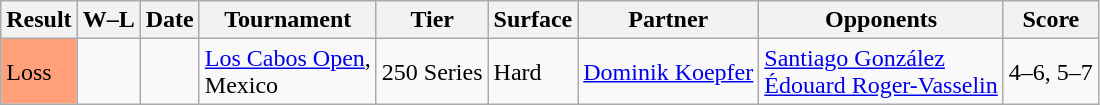<table class="sortable wikitable nowrap">
<tr>
<th>Result</th>
<th class="unsortable">W–L</th>
<th>Date</th>
<th>Tournament</th>
<th>Tier</th>
<th>Surface</th>
<th>Partner</th>
<th>Opponents</th>
<th class="unsortable">Score</th>
</tr>
<tr>
<td bgcolor="ffa07a">Loss</td>
<td></td>
<td><a href='#'></a></td>
<td><a href='#'>Los Cabos Open</a>, <br>Mexico</td>
<td>250 Series</td>
<td>Hard</td>
<td> <a href='#'>Dominik Koepfer</a></td>
<td> <a href='#'>Santiago González</a><br> <a href='#'>Édouard Roger-Vasselin</a></td>
<td>4–6, 5–7</td>
</tr>
</table>
